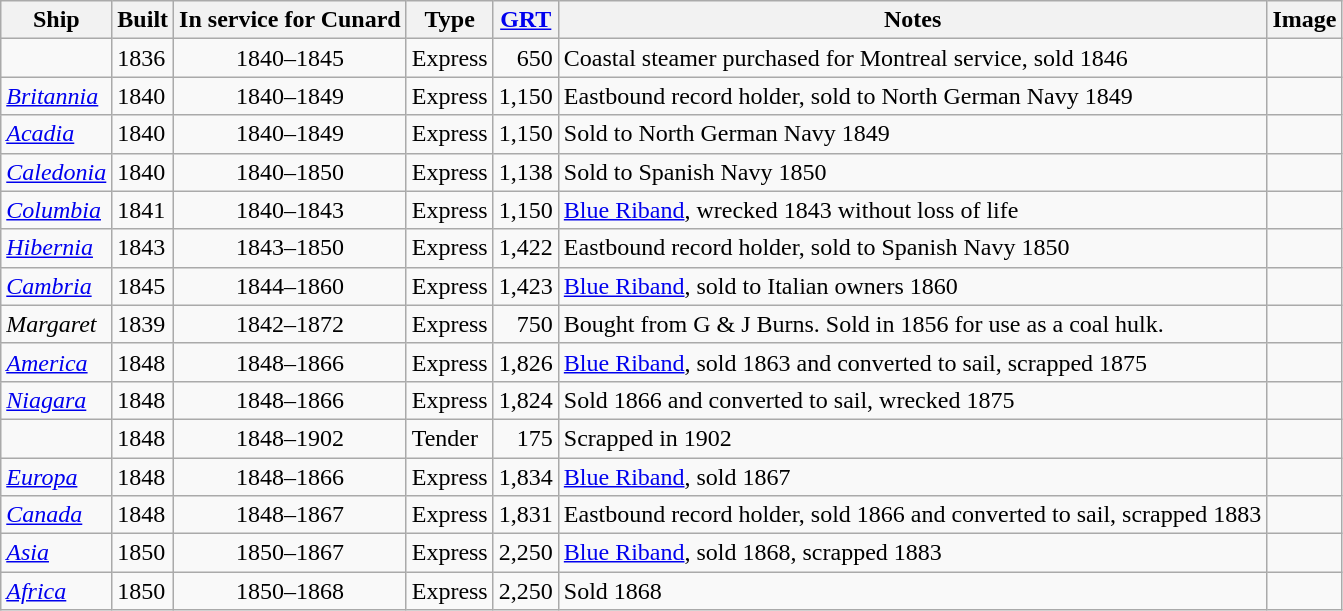<table class="wikitable sortable">
<tr>
<th>Ship</th>
<th>Built</th>
<th>In service for Cunard</th>
<th>Type</th>
<th><a href='#'>GRT</a></th>
<th class="unsortable">Notes</th>
<th>Image</th>
</tr>
<tr>
<td></td>
<td>1836</td>
<td style="text-align:Center;">1840–1845</td>
<td>Express</td>
<td style="text-align:Right;">650</td>
<td>Coastal steamer purchased for Montreal service, sold 1846</td>
<td></td>
</tr>
<tr>
<td><em><a href='#'>Britannia</a></em></td>
<td>1840</td>
<td style="text-align:Center;">1840–1849</td>
<td>Express</td>
<td style="text-align:Right;">1,150</td>
<td>Eastbound record holder, sold to North German Navy 1849</td>
<td></td>
</tr>
<tr>
<td><a href='#'><em>Acadia</em></a></td>
<td>1840</td>
<td style="text-align:Center;">1840–1849</td>
<td>Express</td>
<td style="text-align:Right;">1,150</td>
<td>Sold to North German Navy 1849</td>
<td></td>
</tr>
<tr>
<td><a href='#'><em>Caledonia</em></a></td>
<td>1840</td>
<td style="text-align:Center;">1840–1850</td>
<td>Express</td>
<td style="text-align:Right;">1,138</td>
<td>Sold to Spanish Navy 1850</td>
<td></td>
</tr>
<tr>
<td><a href='#'><em>Columbia</em></a></td>
<td>1841</td>
<td style="text-align:Center;">1840–1843</td>
<td>Express</td>
<td style="text-align:Right;">1,150</td>
<td><a href='#'>Blue Riband</a>, wrecked 1843 without loss of life</td>
<td></td>
</tr>
<tr>
<td><a href='#'><em>Hibernia</em></a></td>
<td>1843</td>
<td style="text-align:Center;">1843–1850</td>
<td>Express</td>
<td style="text-align:Right;">1,422</td>
<td>Eastbound record holder, sold to Spanish Navy 1850</td>
<td></td>
</tr>
<tr>
<td><a href='#'><em>Cambria</em></a></td>
<td>1845</td>
<td style="text-align:Center;">1844–1860</td>
<td>Express</td>
<td style="text-align:Right;">1,423</td>
<td><a href='#'>Blue Riband</a>, sold to Italian owners 1860</td>
<td></td>
</tr>
<tr>
<td><em>Margaret</em></td>
<td>1839</td>
<td style="text-align:Center;">1842–1872</td>
<td>Express</td>
<td style="text-align:Right;">750</td>
<td>Bought from G & J Burns. Sold in 1856 for use as a coal hulk.</td>
<td></td>
</tr>
<tr>
<td><a href='#'><em>America</em></a></td>
<td>1848</td>
<td style="text-align:Center;">1848–1866</td>
<td>Express</td>
<td style="text-align:Right;">1,826</td>
<td><a href='#'>Blue Riband</a>, sold 1863 and converted to sail, scrapped 1875</td>
<td></td>
</tr>
<tr>
<td><a href='#'><em>Niagara</em></a></td>
<td>1848</td>
<td style="text-align:Center;">1848–1866</td>
<td>Express</td>
<td style="text-align:Right;">1,824</td>
<td>Sold 1866 and converted to sail, wrecked 1875</td>
<td></td>
</tr>
<tr>
<td></td>
<td>1848</td>
<td style="text-align:Center;">1848–1902</td>
<td>Tender</td>
<td style="text-align:Right;">175</td>
<td>Scrapped in 1902</td>
<td></td>
</tr>
<tr>
<td><a href='#'><em>Europa</em></a></td>
<td>1848</td>
<td style="text-align:Center;">1848–1866</td>
<td>Express</td>
<td style="text-align:Right;">1,834</td>
<td><a href='#'>Blue Riband</a>, sold 1867</td>
<td></td>
</tr>
<tr>
<td><a href='#'><em>Canada</em></a></td>
<td>1848</td>
<td style="text-align:Center;">1848–1867</td>
<td>Express</td>
<td style="text-align:Right;">1,831</td>
<td>Eastbound record holder, sold 1866 and converted to sail, scrapped 1883</td>
<td></td>
</tr>
<tr>
<td><a href='#'><em>Asia</em></a></td>
<td>1850</td>
<td style="text-align:Center;">1850–1867</td>
<td>Express</td>
<td style="text-align:Right;">2,250</td>
<td><a href='#'>Blue Riband</a>, sold 1868, scrapped 1883</td>
<td></td>
</tr>
<tr>
<td><a href='#'><em>Africa</em></a></td>
<td>1850</td>
<td style="text-align:Center;">1850–1868</td>
<td>Express</td>
<td style="text-align:Right;">2,250</td>
<td>Sold 1868</td>
<td></td>
</tr>
</table>
